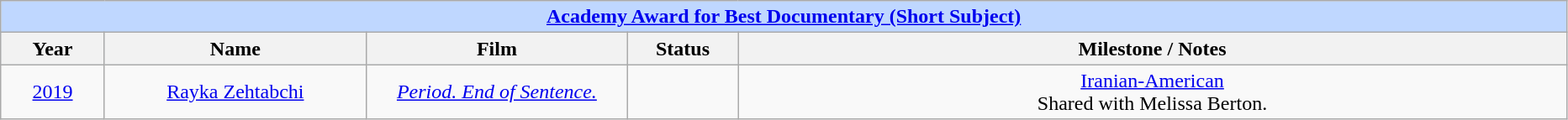<table class="wikitable" style="text-align: center">
<tr style="background:#bfd7ff;">
<td colspan="5" style="text-align:center;"><strong><a href='#'>Academy Award for Best Documentary (Short Subject)</a></strong></td>
</tr>
<tr style="background:#ebf5ff;">
<th style="width:075px;">Year</th>
<th style="width:200px;">Name</th>
<th style="width:200px;">Film</th>
<th style="width:080px;">Status</th>
<th style="width:650px;">Milestone / Notes</th>
</tr>
<tr>
<td><a href='#'>2019</a></td>
<td><a href='#'>Rayka Zehtabchi</a></td>
<td><em><a href='#'>Period. End of Sentence.</a></em></td>
<td></td>
<td><a href='#'>Iranian-American</a><br>Shared with Melissa Berton.</td>
</tr>
</table>
